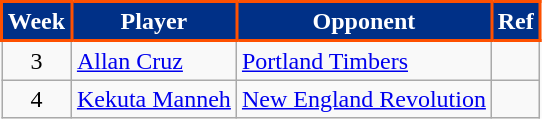<table class=wikitable>
<tr>
<th style="background:#003087; color:#FFFFFF; border:2px solid #FE5000;" scope="col">Week</th>
<th style="background:#003087; color:#FFFFFF; border:2px solid #FE5000;" scope="col">Player</th>
<th style="background:#003087; color:#FFFFFF; border:2px solid #FE5000;" scope="col">Opponent</th>
<th style="background:#003087; color:#FFFFFF; border:2px solid #FE5000;" scope="col">Ref</th>
</tr>
<tr>
<td align=center>3</td>
<td> <a href='#'>Allan Cruz</a></td>
<td><a href='#'>Portland Timbers</a></td>
<td align=center></td>
</tr>
<tr>
<td align=center>4</td>
<td> <a href='#'>Kekuta Manneh</a></td>
<td><a href='#'>New England Revolution</a></td>
<td align=center></td>
</tr>
</table>
